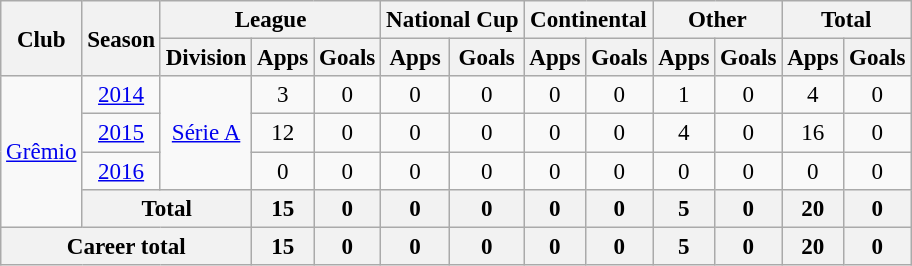<table class="wikitable" style="font-size:96%; text-align: center;">
<tr>
<th rowspan="2">Club</th>
<th rowspan="2">Season</th>
<th colspan="3">League</th>
<th colspan="2">National Cup</th>
<th colspan="2">Continental</th>
<th colspan="2">Other</th>
<th colspan="2">Total</th>
</tr>
<tr>
<th>Division</th>
<th>Apps</th>
<th>Goals</th>
<th>Apps</th>
<th>Goals</th>
<th>Apps</th>
<th>Goals</th>
<th>Apps</th>
<th>Goals</th>
<th>Apps</th>
<th>Goals</th>
</tr>
<tr>
<td rowspan="4" valign="center"><a href='#'>Grêmio</a></td>
<td><a href='#'>2014</a></td>
<td rowspan="3"><a href='#'>Série A</a></td>
<td>3</td>
<td>0</td>
<td>0</td>
<td>0</td>
<td>0</td>
<td>0</td>
<td>1</td>
<td>0</td>
<td>4</td>
<td>0</td>
</tr>
<tr>
<td><a href='#'>2015</a></td>
<td>12</td>
<td>0</td>
<td>0</td>
<td>0</td>
<td>0</td>
<td>0</td>
<td>4</td>
<td>0</td>
<td>16</td>
<td>0</td>
</tr>
<tr>
<td><a href='#'>2016</a></td>
<td>0</td>
<td>0</td>
<td>0</td>
<td>0</td>
<td>0</td>
<td>0</td>
<td>0</td>
<td>0</td>
<td>0</td>
<td>0</td>
</tr>
<tr>
<th colspan="2">Total</th>
<th>15</th>
<th>0</th>
<th>0</th>
<th>0</th>
<th>0</th>
<th>0</th>
<th>5</th>
<th>0</th>
<th>20</th>
<th>0</th>
</tr>
<tr>
<th colspan="3">Career total</th>
<th>15</th>
<th>0</th>
<th>0</th>
<th>0</th>
<th>0</th>
<th>0</th>
<th>5</th>
<th>0</th>
<th>20</th>
<th>0</th>
</tr>
</table>
